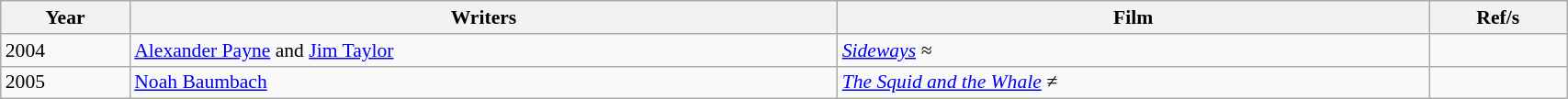<table class="wikitable sortable" style="width:90%; font-size:90%; white-space:nowrap;">
<tr>
<th>Year</th>
<th>Writers</th>
<th>Film</th>
<th>Ref/s</th>
</tr>
<tr>
<td>2004</td>
<td><a href='#'>Alexander Payne</a> and <a href='#'>Jim Taylor</a></td>
<td><em><a href='#'>Sideways</a> ≈</em></td>
<td></td>
</tr>
<tr>
<td>2005</td>
<td><a href='#'>Noah Baumbach</a></td>
<td><em><a href='#'>The Squid and the Whale</a> ≠</em></td>
<td></td>
</tr>
</table>
